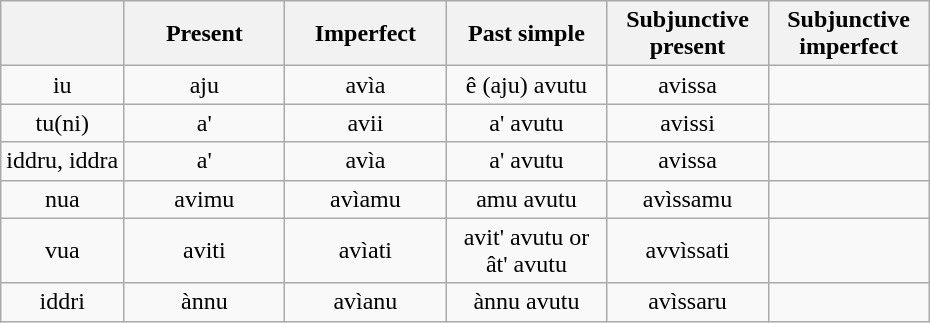<table class="wikitable" style="text-align:center">
<tr>
<th></th>
<th width=100px>Present</th>
<th width=100px>Imperfect</th>
<th width=100px>Past simple</th>
<th width=100px>Subjunctive present</th>
<th width=100px>Subjunctive imperfect</th>
</tr>
<tr>
<td>iu</td>
<td>aju</td>
<td>avìa</td>
<td>ê (aju) avutu</td>
<td>avissa</td>
<td></td>
</tr>
<tr>
<td>tu(ni)</td>
<td>a'</td>
<td>avii</td>
<td>a' avutu</td>
<td>avissi</td>
<td></td>
</tr>
<tr>
<td>iddru, iddra</td>
<td>a'</td>
<td>avìa</td>
<td>a' avutu</td>
<td>avissa</td>
<td></td>
</tr>
<tr>
<td>nua</td>
<td>avimu</td>
<td>avìamu</td>
<td>amu avutu</td>
<td>avìssamu</td>
<td></td>
</tr>
<tr>
<td>vua</td>
<td>aviti</td>
<td>avìati</td>
<td>avit' avutu or ât' avutu</td>
<td>avvìssati</td>
<td></td>
</tr>
<tr>
<td>iddri</td>
<td>ànnu</td>
<td>avìanu</td>
<td>ànnu avutu</td>
<td>avìssaru</td>
<td></td>
</tr>
</table>
